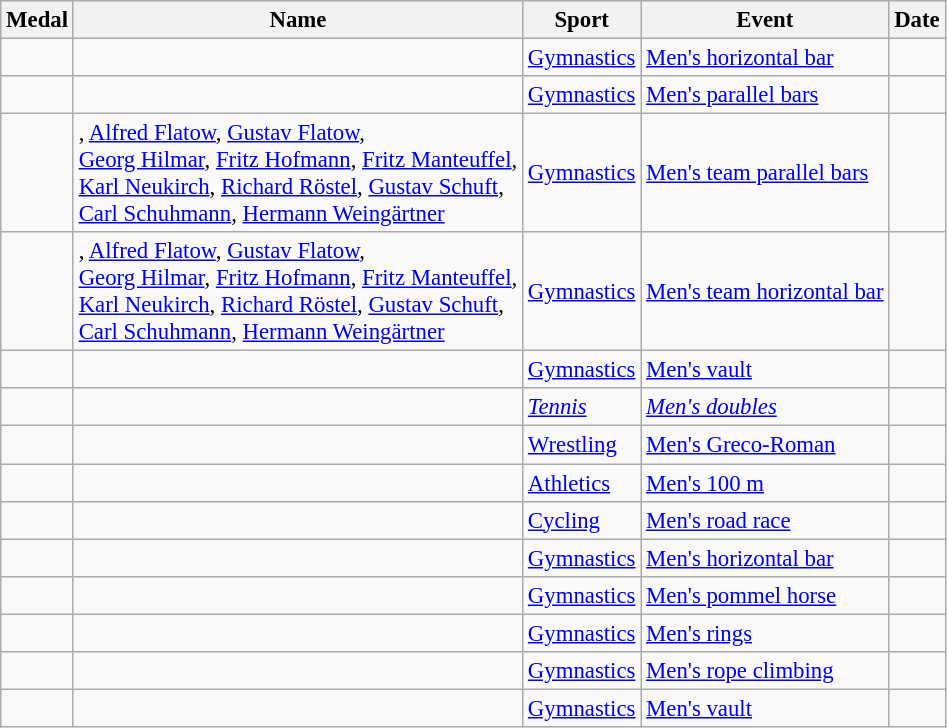<table class="wikitable sortable" style=font-size:95%>
<tr>
<th>Medal</th>
<th>Name</th>
<th>Sport</th>
<th>Event</th>
<th>Date</th>
</tr>
<tr>
<td></td>
<td></td>
<td><a href='#'>Gymnastics</a></td>
<td><a href='#'>Men's horizontal bar</a></td>
<td></td>
</tr>
<tr>
<td></td>
<td></td>
<td><a href='#'>Gymnastics</a></td>
<td><a href='#'>Men's parallel bars</a></td>
<td></td>
</tr>
<tr>
<td></td>
<td>, <a href='#'>Alfred Flatow</a>, <a href='#'>Gustav Flatow</a>,<br><a href='#'>Georg Hilmar</a>, <a href='#'>Fritz Hofmann</a>, <a href='#'>Fritz Manteuffel</a>,<br><a href='#'>Karl Neukirch</a>, <a href='#'>Richard Röstel</a>, <a href='#'>Gustav Schuft</a>,<br><a href='#'>Carl Schuhmann</a>, <a href='#'>Hermann Weingärtner</a></td>
<td><a href='#'>Gymnastics</a></td>
<td><a href='#'>Men's team parallel bars</a></td>
<td></td>
</tr>
<tr>
<td></td>
<td>, <a href='#'>Alfred Flatow</a>, <a href='#'>Gustav Flatow</a>,<br><a href='#'>Georg Hilmar</a>, <a href='#'>Fritz Hofmann</a>, <a href='#'>Fritz Manteuffel</a>,<br><a href='#'>Karl Neukirch</a>, <a href='#'>Richard Röstel</a>, <a href='#'>Gustav Schuft</a>,<br><a href='#'>Carl Schuhmann</a>, <a href='#'>Hermann Weingärtner</a></td>
<td><a href='#'>Gymnastics</a></td>
<td><a href='#'>Men's team horizontal bar</a></td>
<td></td>
</tr>
<tr>
<td></td>
<td></td>
<td><a href='#'>Gymnastics</a></td>
<td><a href='#'>Men's vault</a></td>
<td></td>
</tr>
<tr>
<td><em></em></td>
<td><em></em></td>
<td><em><a href='#'>Tennis</a></em></td>
<td><em><a href='#'>Men's doubles</a></em></td>
<td><em></em></td>
</tr>
<tr>
<td></td>
<td></td>
<td><a href='#'>Wrestling</a></td>
<td><a href='#'>Men's Greco-Roman</a></td>
<td></td>
</tr>
<tr>
<td></td>
<td></td>
<td><a href='#'>Athletics</a></td>
<td><a href='#'>Men's 100 m</a></td>
<td></td>
</tr>
<tr>
<td></td>
<td></td>
<td><a href='#'>Cycling</a></td>
<td><a href='#'>Men's road race</a></td>
<td></td>
</tr>
<tr>
<td></td>
<td></td>
<td><a href='#'>Gymnastics</a></td>
<td><a href='#'>Men's horizontal bar</a></td>
<td></td>
</tr>
<tr>
<td></td>
<td></td>
<td><a href='#'>Gymnastics</a></td>
<td><a href='#'>Men's pommel horse</a></td>
<td></td>
</tr>
<tr>
<td></td>
<td></td>
<td><a href='#'>Gymnastics</a></td>
<td><a href='#'>Men's rings</a></td>
<td></td>
</tr>
<tr>
<td></td>
<td></td>
<td><a href='#'>Gymnastics</a></td>
<td><a href='#'>Men's rope climbing</a></td>
<td></td>
</tr>
<tr>
<td></td>
<td></td>
<td><a href='#'>Gymnastics</a></td>
<td><a href='#'>Men's vault</a></td>
<td></td>
</tr>
</table>
